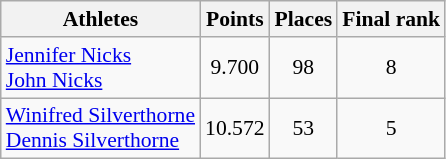<table class="wikitable" border="1" style="font-size:90%">
<tr>
<th>Athletes</th>
<th>Points</th>
<th>Places</th>
<th>Final rank</th>
</tr>
<tr align=center>
<td align=left><a href='#'>Jennifer Nicks</a><br><a href='#'>John Nicks</a></td>
<td>9.700</td>
<td>98</td>
<td>8</td>
</tr>
<tr align=center>
<td align=left><a href='#'>Winifred Silverthorne</a><br><a href='#'>Dennis Silverthorne</a></td>
<td>10.572</td>
<td>53</td>
<td>5</td>
</tr>
</table>
